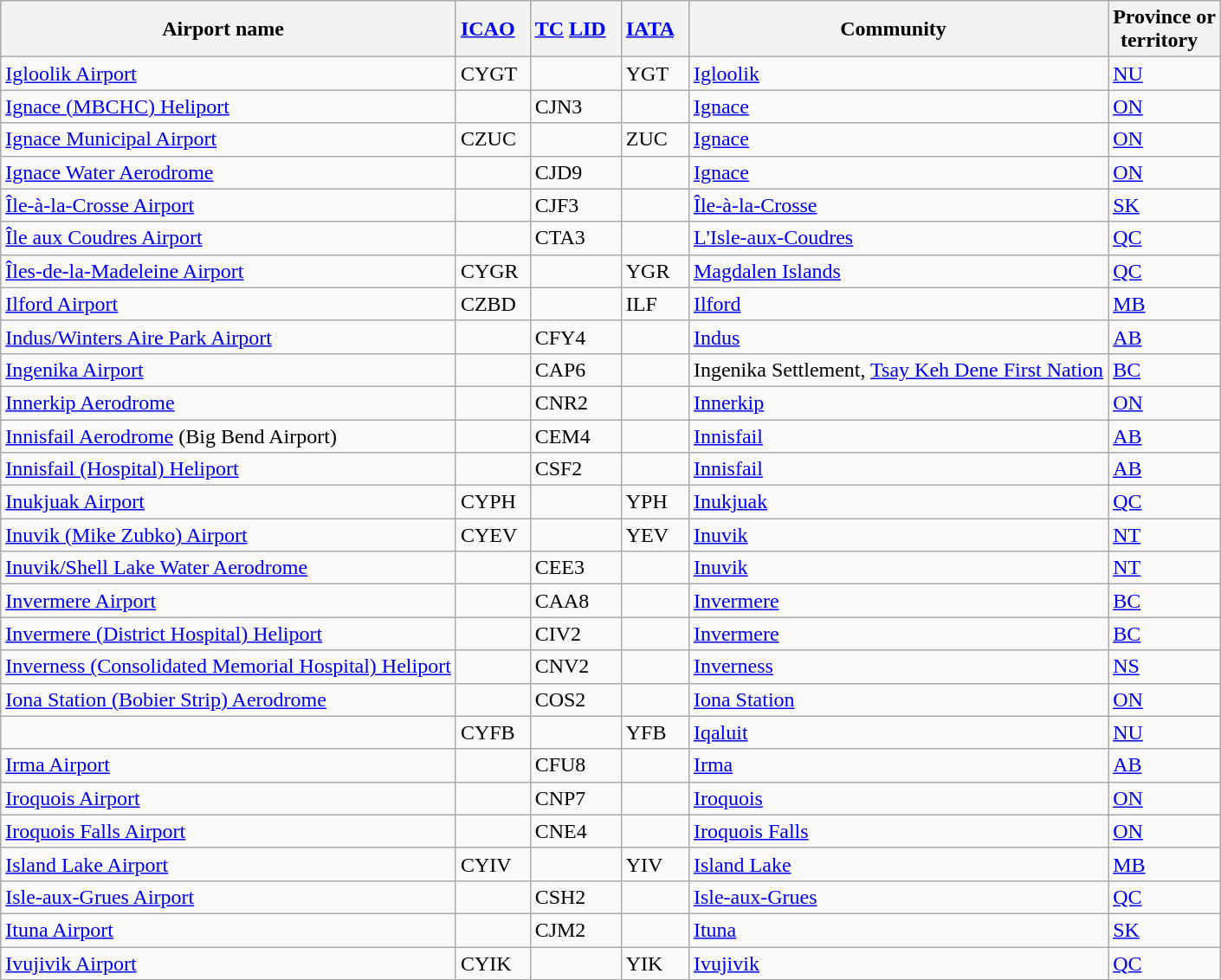<table class="wikitable sortable" style="width:auto;">
<tr>
<th width="*">Airport name  </th>
<th width="*"><a href='#'>ICAO</a>  </th>
<th width="*"><a href='#'>TC</a> <a href='#'>LID</a>  </th>
<th width="*"><a href='#'>IATA</a>  </th>
<th width="*">Community  </th>
<th width="*">Province or<br>territory  </th>
</tr>
<tr>
<td><a href='#'>Igloolik Airport</a></td>
<td>CYGT</td>
<td></td>
<td>YGT</td>
<td><a href='#'>Igloolik</a></td>
<td><a href='#'>NU</a></td>
</tr>
<tr>
<td><a href='#'>Ignace (MBCHC) Heliport</a></td>
<td></td>
<td>CJN3</td>
<td></td>
<td><a href='#'>Ignace</a></td>
<td><a href='#'>ON</a></td>
</tr>
<tr>
<td><a href='#'>Ignace Municipal Airport</a></td>
<td>CZUC</td>
<td></td>
<td>ZUC</td>
<td><a href='#'>Ignace</a></td>
<td><a href='#'>ON</a></td>
</tr>
<tr>
<td><a href='#'>Ignace Water Aerodrome</a></td>
<td></td>
<td>CJD9</td>
<td></td>
<td><a href='#'>Ignace</a></td>
<td><a href='#'>ON</a></td>
</tr>
<tr>
<td><a href='#'>Île-à-la-Crosse Airport</a></td>
<td></td>
<td>CJF3</td>
<td></td>
<td><a href='#'>Île-à-la-Crosse</a></td>
<td><a href='#'>SK</a></td>
</tr>
<tr>
<td><a href='#'>Île aux Coudres Airport</a></td>
<td></td>
<td>CTA3</td>
<td></td>
<td><a href='#'>L'Isle-aux-Coudres</a></td>
<td><a href='#'>QC</a></td>
</tr>
<tr>
<td><a href='#'>Îles-de-la-Madeleine Airport</a></td>
<td>CYGR</td>
<td></td>
<td>YGR</td>
<td><a href='#'>Magdalen Islands</a></td>
<td><a href='#'>QC</a></td>
</tr>
<tr>
<td><a href='#'>Ilford Airport</a></td>
<td>CZBD</td>
<td></td>
<td>ILF</td>
<td><a href='#'>Ilford</a></td>
<td><a href='#'>MB</a></td>
</tr>
<tr>
<td><a href='#'>Indus/Winters Aire Park Airport</a></td>
<td></td>
<td>CFY4</td>
<td></td>
<td><a href='#'>Indus</a></td>
<td><a href='#'>AB</a></td>
</tr>
<tr>
<td><a href='#'>Ingenika Airport</a></td>
<td></td>
<td>CAP6</td>
<td></td>
<td>Ingenika Settlement, <a href='#'>Tsay Keh Dene First Nation</a></td>
<td><a href='#'>BC</a></td>
</tr>
<tr>
<td><a href='#'>Innerkip Aerodrome</a></td>
<td></td>
<td>CNR2</td>
<td></td>
<td><a href='#'>Innerkip</a></td>
<td><a href='#'>ON</a></td>
</tr>
<tr>
<td><a href='#'>Innisfail Aerodrome</a> (Big Bend Airport)</td>
<td></td>
<td>CEM4</td>
<td></td>
<td><a href='#'>Innisfail</a></td>
<td><a href='#'>AB</a></td>
</tr>
<tr>
<td><a href='#'>Innisfail (Hospital) Heliport</a></td>
<td></td>
<td>CSF2</td>
<td></td>
<td><a href='#'>Innisfail</a></td>
<td><a href='#'>AB</a></td>
</tr>
<tr>
<td><a href='#'>Inukjuak Airport</a></td>
<td>CYPH</td>
<td></td>
<td>YPH</td>
<td><a href='#'>Inukjuak</a></td>
<td><a href='#'>QC</a></td>
</tr>
<tr>
<td><a href='#'>Inuvik (Mike Zubko) Airport</a></td>
<td>CYEV</td>
<td></td>
<td>YEV</td>
<td><a href='#'>Inuvik</a></td>
<td><a href='#'>NT</a></td>
</tr>
<tr>
<td><a href='#'>Inuvik/Shell Lake Water Aerodrome</a></td>
<td></td>
<td>CEE3</td>
<td></td>
<td><a href='#'>Inuvik</a></td>
<td><a href='#'>NT</a></td>
</tr>
<tr>
<td><a href='#'>Invermere Airport</a></td>
<td></td>
<td>CAA8</td>
<td></td>
<td><a href='#'>Invermere</a></td>
<td><a href='#'>BC</a></td>
</tr>
<tr>
<td><a href='#'>Invermere (District Hospital) Heliport</a></td>
<td></td>
<td>CIV2</td>
<td></td>
<td><a href='#'>Invermere</a></td>
<td><a href='#'>BC</a></td>
</tr>
<tr>
<td><a href='#'>Inverness (Consolidated Memorial Hospital) Heliport</a></td>
<td></td>
<td>CNV2</td>
<td></td>
<td><a href='#'>Inverness</a></td>
<td><a href='#'>NS</a></td>
</tr>
<tr>
<td><a href='#'>Iona Station (Bobier Strip) Aerodrome</a></td>
<td></td>
<td>COS2</td>
<td></td>
<td><a href='#'>Iona Station</a></td>
<td><a href='#'>ON</a></td>
</tr>
<tr>
<td></td>
<td>CYFB</td>
<td></td>
<td>YFB</td>
<td><a href='#'>Iqaluit</a></td>
<td><a href='#'>NU</a></td>
</tr>
<tr>
<td><a href='#'>Irma Airport</a></td>
<td></td>
<td>CFU8</td>
<td></td>
<td><a href='#'>Irma</a></td>
<td><a href='#'>AB</a></td>
</tr>
<tr>
<td><a href='#'>Iroquois Airport</a></td>
<td></td>
<td>CNP7</td>
<td></td>
<td><a href='#'>Iroquois</a></td>
<td><a href='#'>ON</a></td>
</tr>
<tr>
<td><a href='#'>Iroquois Falls Airport</a></td>
<td></td>
<td>CNE4</td>
<td></td>
<td><a href='#'>Iroquois Falls</a></td>
<td><a href='#'>ON</a></td>
</tr>
<tr>
<td><a href='#'>Island Lake Airport</a></td>
<td>CYIV</td>
<td></td>
<td>YIV</td>
<td><a href='#'>Island Lake</a></td>
<td><a href='#'>MB</a></td>
</tr>
<tr>
<td><a href='#'>Isle-aux-Grues Airport</a></td>
<td></td>
<td>CSH2</td>
<td></td>
<td><a href='#'>Isle-aux-Grues</a></td>
<td><a href='#'>QC</a></td>
</tr>
<tr>
<td><a href='#'>Ituna Airport</a></td>
<td></td>
<td>CJM2</td>
<td></td>
<td><a href='#'>Ituna</a></td>
<td><a href='#'>SK</a></td>
</tr>
<tr>
<td><a href='#'>Ivujivik Airport</a></td>
<td>CYIK</td>
<td></td>
<td>YIK</td>
<td><a href='#'>Ivujivik</a></td>
<td><a href='#'>QC</a></td>
</tr>
</table>
